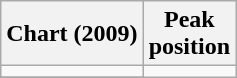<table class="wikitable sortable plainrowheaders">
<tr>
<th align="center">Chart (2009)</th>
<th align="center">Peak<br>position</th>
</tr>
<tr>
<td></td>
</tr>
<tr>
</tr>
<tr>
</tr>
<tr>
</tr>
</table>
